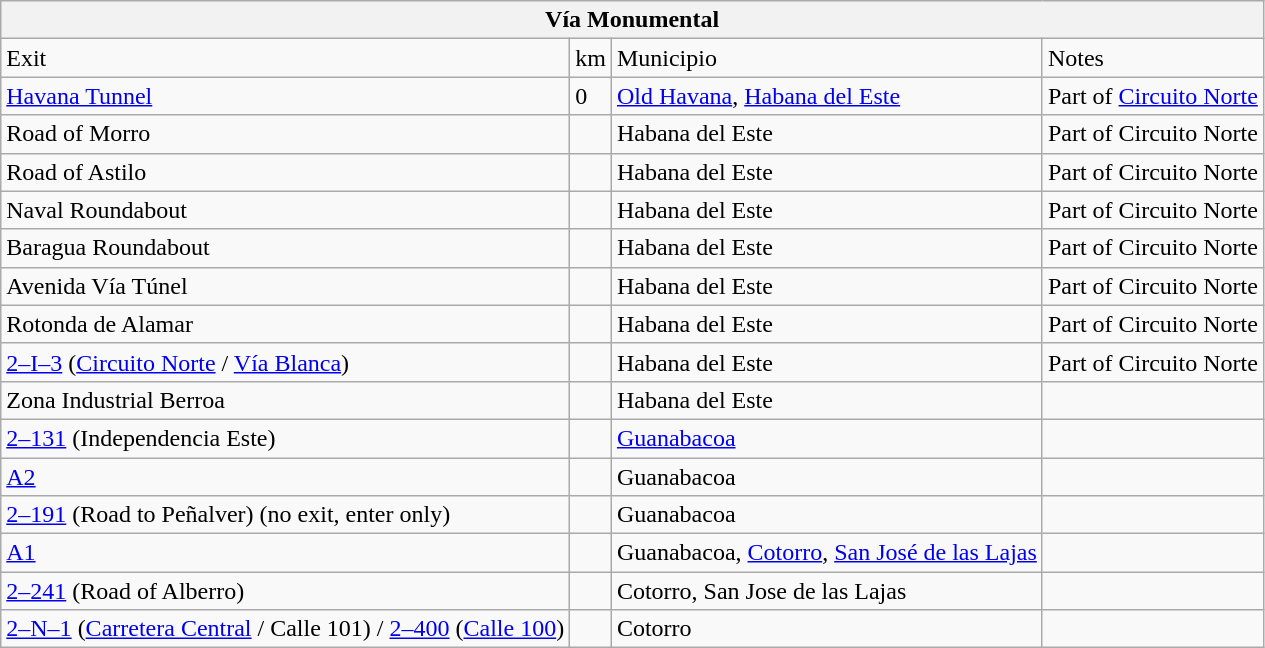<table class="wikitable">
<tr>
<th colspan="4">Vía Monumental</th>
</tr>
<tr>
<td>Exit</td>
<td>km</td>
<td>Municipio</td>
<td>Notes</td>
</tr>
<tr>
<td><a href='#'>Havana Tunnel</a></td>
<td>0</td>
<td><a href='#'>Old Havana</a>, <a href='#'>Habana del Este</a></td>
<td>Part of <a href='#'>Circuito Norte</a></td>
</tr>
<tr>
<td>Road of Morro</td>
<td></td>
<td>Habana del Este</td>
<td>Part of Circuito Norte</td>
</tr>
<tr>
<td>Road of Astilo</td>
<td></td>
<td>Habana del Este</td>
<td>Part of Circuito Norte</td>
</tr>
<tr>
<td>Naval Roundabout</td>
<td></td>
<td>Habana del Este</td>
<td>Part of Circuito Norte</td>
</tr>
<tr>
<td>Baragua Roundabout</td>
<td></td>
<td>Habana del Este</td>
<td>Part of Circuito Norte</td>
</tr>
<tr>
<td><bdi>Avenida Vía Túnel</bdi></td>
<td></td>
<td>Habana del Este</td>
<td>Part of Circuito Norte</td>
</tr>
<tr>
<td><bdi>Rotonda de Alamar</bdi></td>
<td></td>
<td>Habana del Este</td>
<td>Part of Circuito Norte</td>
</tr>
<tr>
<td> <a href='#'>2–I–3</a> (<a href='#'>Circuito Norte</a> / <a href='#'>Vía Blanca</a>)</td>
<td></td>
<td>Habana del Este</td>
<td>Part of Circuito Norte</td>
</tr>
<tr>
<td><bdi>Zona Industrial Berroa</bdi></td>
<td></td>
<td>Habana del Este</td>
<td></td>
</tr>
<tr>
<td> <a href='#'>2–131</a> (Independencia Este)</td>
<td></td>
<td><a href='#'>Guanabacoa</a></td>
<td></td>
</tr>
<tr>
<td> <a href='#'>A2</a></td>
<td></td>
<td>Guanabacoa</td>
<td></td>
</tr>
<tr>
<td> <a href='#'>2–191</a> (Road to <bdi>Peñalver)</bdi> (no exit, enter only)</td>
<td></td>
<td>Guanabacoa</td>
<td></td>
</tr>
<tr>
<td> <a href='#'>A1</a></td>
<td></td>
<td>Guanabacoa, <a href='#'>Cotorro</a>, <a href='#'>San José de las Lajas</a></td>
<td></td>
</tr>
<tr>
<td> <a href='#'>2–241</a> (Road of Alberro)</td>
<td></td>
<td>Cotorro, San Jose de las Lajas</td>
<td></td>
</tr>
<tr>
<td>  <a href='#'>2–N–1</a> (<a href='#'>Carretera Central</a> / Calle 101) / <a href='#'>2–400</a> (<a href='#'>Calle 100</a>)</td>
<td></td>
<td>Cotorro</td>
<td></td>
</tr>
</table>
